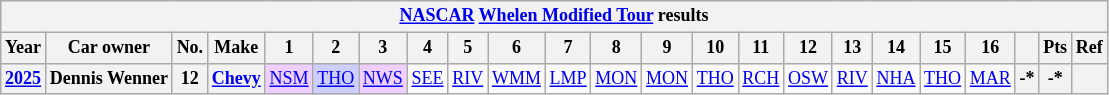<table class="wikitable" style="text-align:center; font-size:75%">
<tr>
<th colspan=38><a href='#'>NASCAR</a> <a href='#'>Whelen Modified Tour</a> results</th>
</tr>
<tr>
<th>Year</th>
<th>Car owner</th>
<th>No.</th>
<th>Make</th>
<th>1</th>
<th>2</th>
<th>3</th>
<th>4</th>
<th>5</th>
<th>6</th>
<th>7</th>
<th>8</th>
<th>9</th>
<th>10</th>
<th>11</th>
<th>12</th>
<th>13</th>
<th>14</th>
<th>15</th>
<th>16</th>
<th></th>
<th>Pts</th>
<th>Ref</th>
</tr>
<tr>
<th><a href='#'>2025</a></th>
<th>Dennis Wenner</th>
<th>12</th>
<th><a href='#'>Chevy</a></th>
<td style="background:#EFCFFF;"><a href='#'>NSM</a><br></td>
<td style="background:#CFCFFF;"><a href='#'>THO</a><br></td>
<td style="background:#EFCFFF;"><a href='#'>NWS</a><br></td>
<td><a href='#'>SEE</a></td>
<td><a href='#'>RIV</a></td>
<td><a href='#'>WMM</a></td>
<td><a href='#'>LMP</a></td>
<td><a href='#'>MON</a></td>
<td style="background:#;"><a href='#'>MON</a><br></td>
<td><a href='#'>THO</a></td>
<td><a href='#'>RCH</a></td>
<td><a href='#'>OSW</a></td>
<td><a href='#'>RIV</a></td>
<td><a href='#'>NHA</a></td>
<td><a href='#'>THO</a></td>
<td><a href='#'>MAR</a></td>
<th>-*</th>
<th>-*</th>
<th></th>
</tr>
</table>
